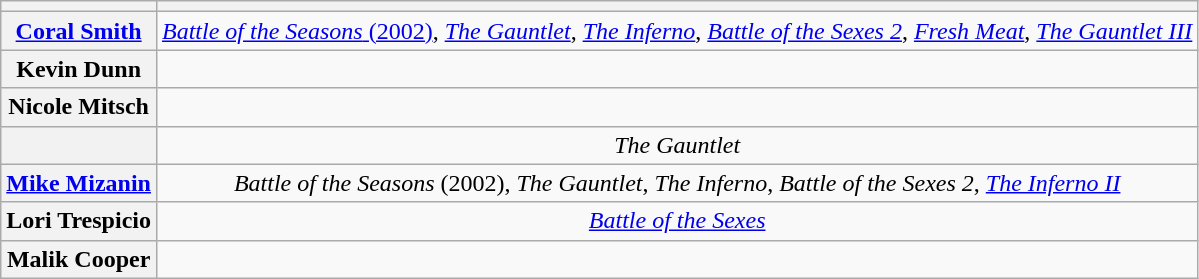<table class="wikitable sortable" style="text-align:center">
<tr>
<th scope="col"></th>
<th scope="col"></th>
</tr>
<tr>
<th scope="row"><a href='#'>Coral Smith</a></th>
<td><a href='#'><em>Battle of the Seasons</em> (2002)</a>, <em><a href='#'>The Gauntlet</a></em>, <em><a href='#'>The Inferno</a></em>, <em><a href='#'>Battle of the Sexes 2</a></em>, <em><a href='#'>Fresh Meat</a></em>, <em><a href='#'>The Gauntlet III</a></em></td>
</tr>
<tr>
<th scope="row">Kevin Dunn</th>
<td></td>
</tr>
<tr>
<th scope="row">Nicole Mitsch</th>
<td></td>
</tr>
<tr>
<th scope="row"></th>
<td><em>The Gauntlet</em></td>
</tr>
<tr>
<th scope="row"><a href='#'>Mike Mizanin</a></th>
<td><em>Battle of the Seasons</em> (2002), <em>The Gauntlet</em>, <em>The Inferno</em>, <em>Battle of the Sexes 2</em>, <em><a href='#'>The Inferno II</a></em></td>
</tr>
<tr>
<th scope="row">Lori Trespicio</th>
<td><em><a href='#'>Battle of the Sexes</a></em></td>
</tr>
<tr>
<th scope="row">Malik Cooper</th>
<td></td>
</tr>
</table>
